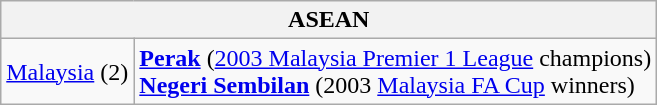<table class="wikitable">
<tr>
<th colspan="2"><strong>ASEAN</strong></th>
</tr>
<tr>
<td><a href='#'>Malaysia</a> (2)</td>
<td><strong><a href='#'>Perak</a></strong> (<a href='#'>2003 Malaysia Premier 1 League</a> champions)<br><strong><a href='#'>Negeri Sembilan</a></strong> (2003 <a href='#'>Malaysia FA Cup</a> winners)</td>
</tr>
</table>
